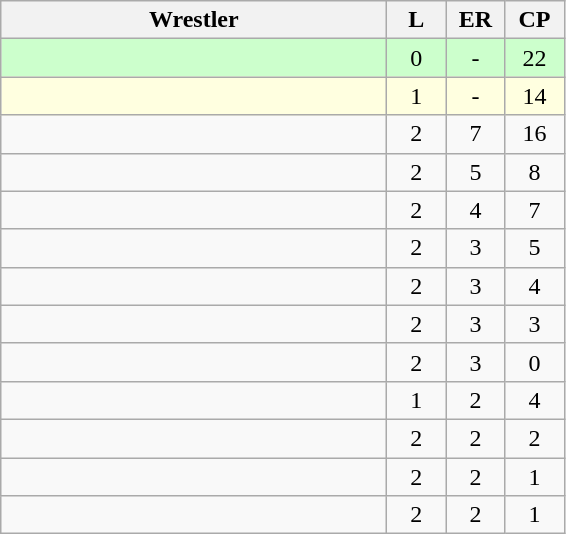<table class="wikitable" style="text-align: center;" |>
<tr>
<th width="250">Wrestler</th>
<th width="32">L</th>
<th width="32">ER</th>
<th width="32">CP</th>
</tr>
<tr bgcolor="ccffcc">
<td style="text-align:left;"></td>
<td>0</td>
<td>-</td>
<td>22</td>
</tr>
<tr bgcolor="lightyellow">
<td style="text-align:left;"></td>
<td>1</td>
<td>-</td>
<td>14</td>
</tr>
<tr>
<td style="text-align:left;"></td>
<td>2</td>
<td>7</td>
<td>16</td>
</tr>
<tr>
<td style="text-align:left;"></td>
<td>2</td>
<td>5</td>
<td>8</td>
</tr>
<tr>
<td style="text-align:left;"></td>
<td>2</td>
<td>4</td>
<td>7</td>
</tr>
<tr>
<td style="text-align:left;"></td>
<td>2</td>
<td>3</td>
<td>5</td>
</tr>
<tr>
<td style="text-align:left;"></td>
<td>2</td>
<td>3</td>
<td>4</td>
</tr>
<tr>
<td style="text-align:left;"></td>
<td>2</td>
<td>3</td>
<td>3</td>
</tr>
<tr>
<td style="text-align:left;"></td>
<td>2</td>
<td>3</td>
<td>0</td>
</tr>
<tr>
<td style="text-align:left;"></td>
<td>1</td>
<td>2</td>
<td>4</td>
</tr>
<tr>
<td style="text-align:left;"></td>
<td>2</td>
<td>2</td>
<td>2</td>
</tr>
<tr>
<td style="text-align:left;"></td>
<td>2</td>
<td>2</td>
<td>1</td>
</tr>
<tr>
<td style="text-align:left;"></td>
<td>2</td>
<td>2</td>
<td>1</td>
</tr>
</table>
